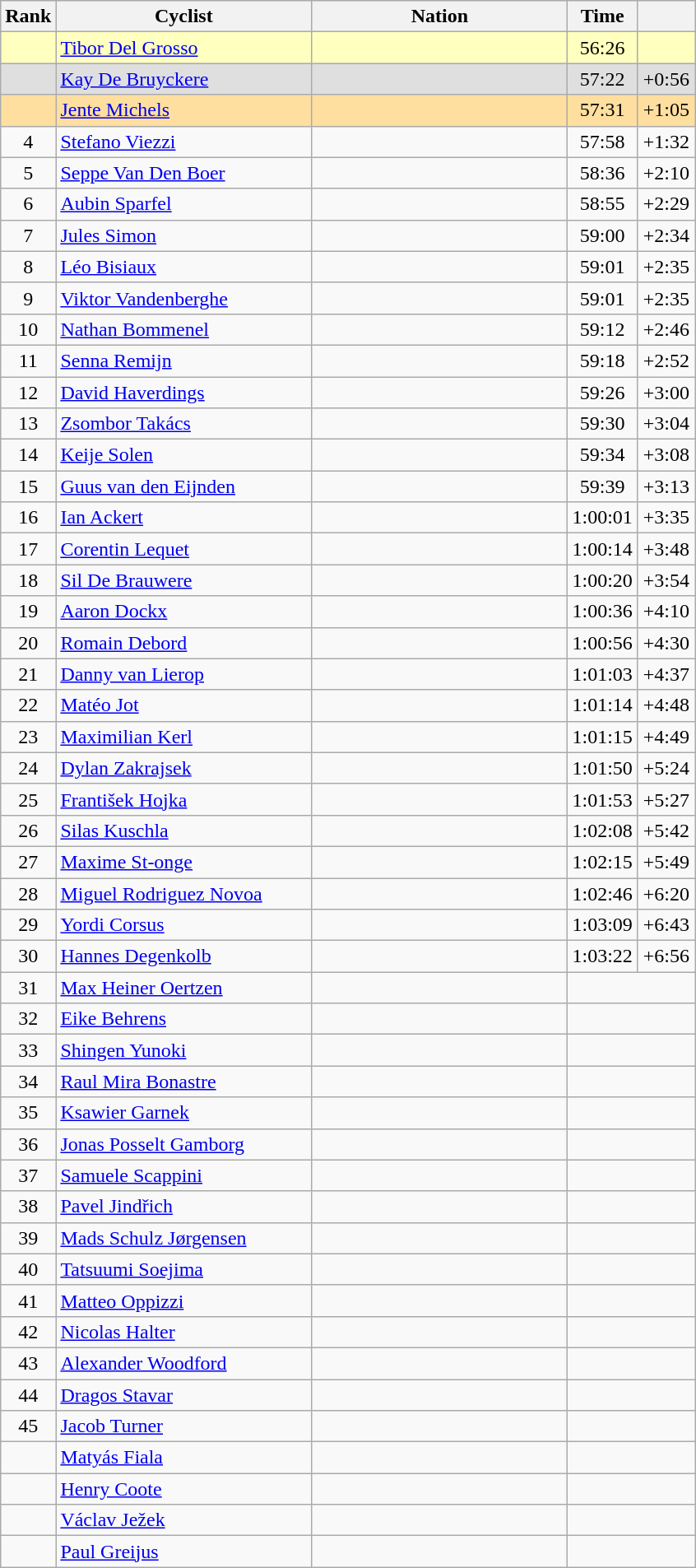<table class="wikitable sortable" style="text-align:center">
<tr style="background:#efefef;">
<th width="30">Rank</th>
<th width="200">Cyclist</th>
<th width="200">Nation</th>
<th width="40">Time</th>
<th width="40"></th>
</tr>
<tr style="background:#FFFFBF;">
<td></td>
<td align="left"><a href='#'>Tibor Del Grosso</a></td>
<td align="left"></td>
<td>56:26</td>
<td></td>
</tr>
<tr style="background:#DFDFDF;">
<td></td>
<td align="left"><a href='#'>Kay De Bruyckere</a></td>
<td align="left"></td>
<td>57:22</td>
<td>+0:56</td>
</tr>
<tr style="background:#FFDF9F;">
<td></td>
<td align="left"><a href='#'>Jente Michels</a></td>
<td align="left"></td>
<td>57:31</td>
<td>+1:05</td>
</tr>
<tr>
<td>4</td>
<td align="left"><a href='#'>Stefano Viezzi</a></td>
<td align="left"></td>
<td>57:58</td>
<td>+1:32</td>
</tr>
<tr>
<td>5</td>
<td align="left"><a href='#'>Seppe Van Den Boer</a></td>
<td align="left"></td>
<td>58:36</td>
<td>+2:10</td>
</tr>
<tr>
<td>6</td>
<td align="left"><a href='#'>Aubin Sparfel</a></td>
<td align="left"></td>
<td>58:55</td>
<td>+2:29</td>
</tr>
<tr>
<td>7</td>
<td align="left"><a href='#'>Jules Simon</a></td>
<td align="left"></td>
<td>59:00</td>
<td>+2:34</td>
</tr>
<tr>
<td>8</td>
<td align="left"><a href='#'>Léo Bisiaux</a></td>
<td align="left"></td>
<td>59:01</td>
<td>+2:35</td>
</tr>
<tr>
<td>9</td>
<td align="left"><a href='#'>Viktor Vandenberghe</a></td>
<td align="left"></td>
<td>59:01</td>
<td>+2:35</td>
</tr>
<tr>
<td>10</td>
<td align="left"><a href='#'>Nathan Bommenel</a></td>
<td align="left"></td>
<td>59:12</td>
<td>+2:46</td>
</tr>
<tr>
<td>11</td>
<td align="left"><a href='#'>Senna Remijn</a></td>
<td align="left"></td>
<td>59:18</td>
<td>+2:52</td>
</tr>
<tr>
<td>12</td>
<td align="left"><a href='#'>David Haverdings</a></td>
<td align="left"></td>
<td>59:26</td>
<td>+3:00</td>
</tr>
<tr>
<td>13</td>
<td align="left"><a href='#'> Zsombor Takács</a></td>
<td align="left"></td>
<td>59:30</td>
<td>+3:04</td>
</tr>
<tr>
<td>14</td>
<td align="left"><a href='#'>Keije Solen</a></td>
<td align="left"></td>
<td>59:34</td>
<td>+3:08</td>
</tr>
<tr>
<td>15</td>
<td align="left"><a href='#'>Guus van den Eijnden</a></td>
<td align="left"></td>
<td>59:39</td>
<td>+3:13</td>
</tr>
<tr>
<td>16</td>
<td align="left"><a href='#'>Ian Ackert</a></td>
<td align="left"></td>
<td>1:00:01</td>
<td>+3:35</td>
</tr>
<tr>
<td>17</td>
<td align="left"><a href='#'>Corentin Lequet</a></td>
<td align="left"></td>
<td>1:00:14</td>
<td>+3:48</td>
</tr>
<tr>
<td>18</td>
<td align="left"><a href='#'>Sil De Brauwere</a></td>
<td align="left"></td>
<td>1:00:20</td>
<td>+3:54</td>
</tr>
<tr>
<td>19</td>
<td align="left"><a href='#'>Aaron Dockx</a></td>
<td align="left"></td>
<td>1:00:36</td>
<td>+4:10</td>
</tr>
<tr>
<td>20</td>
<td align="left"><a href='#'>Romain Debord</a></td>
<td align="left"></td>
<td>1:00:56</td>
<td>+4:30</td>
</tr>
<tr>
<td>21</td>
<td align="left"><a href='#'>Danny van Lierop</a></td>
<td align="left"></td>
<td>1:01:03</td>
<td>+4:37</td>
</tr>
<tr>
<td>22</td>
<td align="left"><a href='#'>Matéo Jot</a></td>
<td align="left"></td>
<td>1:01:14</td>
<td>+4:48</td>
</tr>
<tr>
<td>23</td>
<td align="left"><a href='#'>Maximilian Kerl</a></td>
<td align="left"></td>
<td>1:01:15</td>
<td>+4:49</td>
</tr>
<tr>
<td>24</td>
<td align="left"><a href='#'>Dylan Zakrajsek</a></td>
<td align="left"></td>
<td>1:01:50</td>
<td>+5:24</td>
</tr>
<tr>
<td>25</td>
<td align="left"><a href='#'>František Hojka</a></td>
<td align="left"></td>
<td>1:01:53</td>
<td>+5:27</td>
</tr>
<tr>
<td>26</td>
<td align="left"><a href='#'>Silas Kuschla</a></td>
<td align="left"></td>
<td>1:02:08</td>
<td>+5:42</td>
</tr>
<tr>
<td>27</td>
<td align="left"><a href='#'>Maxime St-onge</a></td>
<td align="left"></td>
<td>1:02:15</td>
<td>+5:49</td>
</tr>
<tr>
<td>28</td>
<td align="left"><a href='#'>Miguel Rodriguez Novoa</a></td>
<td align="left"></td>
<td>1:02:46</td>
<td>+6:20</td>
</tr>
<tr>
<td>29</td>
<td align="left"><a href='#'>Yordi Corsus</a></td>
<td align="left"></td>
<td>1:03:09</td>
<td>+6:43</td>
</tr>
<tr>
<td>30</td>
<td align="left"><a href='#'>Hannes Degenkolb</a></td>
<td align="left"></td>
<td>1:03:22</td>
<td>+6:56</td>
</tr>
<tr>
<td>31</td>
<td align="left"><a href='#'>Max Heiner Oertzen</a></td>
<td align="left"></td>
<td colspan="2"></td>
</tr>
<tr>
<td>32</td>
<td align="left"><a href='#'>Eike Behrens</a></td>
<td align="left"></td>
<td colspan="2"></td>
</tr>
<tr>
<td>33</td>
<td align="left"><a href='#'>Shingen Yunoki</a></td>
<td align="left"></td>
<td colspan="2"></td>
</tr>
<tr>
<td>34</td>
<td align="left"><a href='#'>Raul Mira Bonastre</a></td>
<td align="left"></td>
<td colspan="2"></td>
</tr>
<tr>
<td>35</td>
<td align="left"><a href='#'>Ksawier Garnek</a></td>
<td align="left"></td>
<td colspan="2"></td>
</tr>
<tr>
<td>36</td>
<td align="left"><a href='#'>Jonas Posselt Gamborg</a></td>
<td align="left"></td>
<td colspan="2"></td>
</tr>
<tr>
<td>37</td>
<td align="left"><a href='#'>Samuele Scappini</a></td>
<td align="left"></td>
<td colspan="2"></td>
</tr>
<tr>
<td>38</td>
<td align="left"><a href='#'>Pavel Jindřich</a></td>
<td align="left"></td>
<td colspan="2"></td>
</tr>
<tr>
<td>39</td>
<td align="left"><a href='#'>Mads Schulz Jørgensen</a></td>
<td align="left"></td>
<td colspan="2"></td>
</tr>
<tr>
<td>40</td>
<td align="left"><a href='#'>Tatsuumi Soejima</a></td>
<td align="left"></td>
<td colspan="2"></td>
</tr>
<tr>
<td>41</td>
<td align="left"><a href='#'>Matteo Oppizzi</a></td>
<td align="left"></td>
<td colspan="2"></td>
</tr>
<tr>
<td>42</td>
<td align="left"><a href='#'>Nicolas Halter</a></td>
<td align="left"></td>
<td colspan="2"></td>
</tr>
<tr>
<td>43</td>
<td align="left"><a href='#'> Alexander Woodford</a></td>
<td align="left"></td>
<td colspan="2"></td>
</tr>
<tr>
<td>44</td>
<td align="left"><a href='#'>Dragos Stavar</a></td>
<td align="left"></td>
<td colspan="2"></td>
</tr>
<tr>
<td>45</td>
<td align="left"><a href='#'> Jacob Turner</a></td>
<td align="left"></td>
<td colspan="2"></td>
</tr>
<tr>
<td></td>
<td align="left"><a href='#'>Matyás Fiala</a></td>
<td align="left"></td>
<td colspan="2"></td>
</tr>
<tr>
<td></td>
<td align="left"><a href='#'> Henry Coote</a></td>
<td align="left"></td>
<td colspan="2"></td>
</tr>
<tr>
<td></td>
<td align="left"><a href='#'>Václav Ježek</a></td>
<td align="left"></td>
<td colspan="2"></td>
</tr>
<tr>
<td></td>
<td align="left"><a href='#'>Paul Greijus</a></td>
<td align="left"></td>
<td colspan="2"></td>
</tr>
</table>
